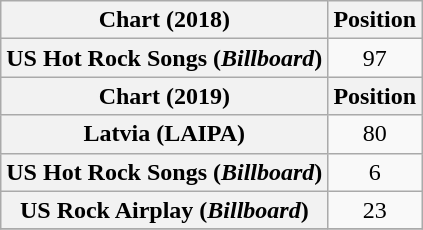<table class="wikitable sortable plainrowheaders" style="text-align:center">
<tr>
<th>Chart (2018)</th>
<th>Position</th>
</tr>
<tr>
<th scope="row">US Hot Rock Songs (<em>Billboard</em>)</th>
<td>97</td>
</tr>
<tr>
<th>Chart (2019)</th>
<th>Position</th>
</tr>
<tr>
<th scope="row">Latvia (LAIPA)</th>
<td>80</td>
</tr>
<tr>
<th scope="row">US Hot Rock Songs (<em>Billboard</em>)</th>
<td>6</td>
</tr>
<tr>
<th scope="row">US Rock Airplay (<em>Billboard</em>)</th>
<td>23</td>
</tr>
<tr>
</tr>
</table>
